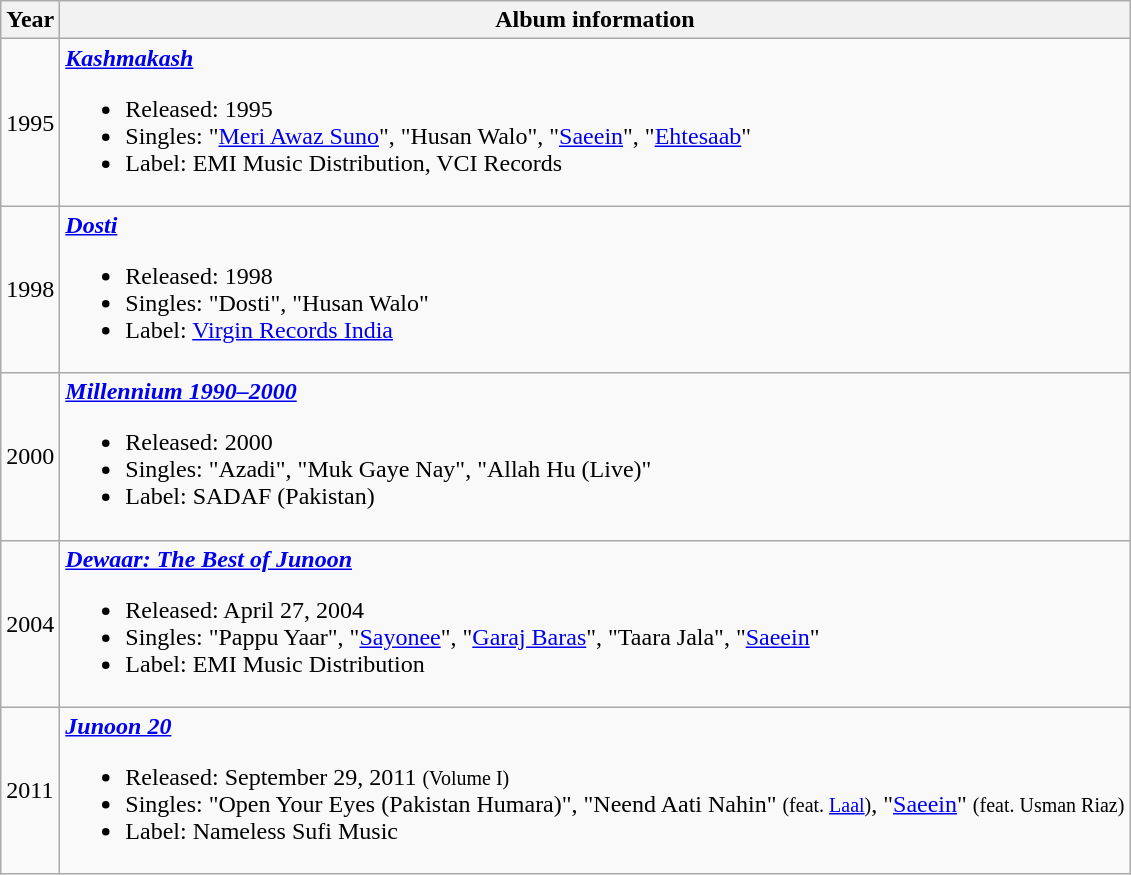<table class="wikitable">
<tr>
<th>Year</th>
<th>Album information</th>
</tr>
<tr>
<td>1995</td>
<td><strong><em><a href='#'>Kashmakash</a></em></strong><br><ul><li>Released: 1995</li><li>Singles: "<a href='#'>Meri Awaz Suno</a>", "Husan Walo", "<a href='#'>Saeein</a>", "<a href='#'>Ehtesaab</a>"</li><li>Label: EMI Music Distribution, VCI Records</li></ul></td>
</tr>
<tr>
<td>1998</td>
<td><strong><em><a href='#'>Dosti</a></em></strong><br><ul><li>Released: 1998</li><li>Singles: "Dosti", "Husan Walo"</li><li>Label: <a href='#'>Virgin Records India</a></li></ul></td>
</tr>
<tr>
<td>2000</td>
<td><strong><em><a href='#'>Millennium 1990–2000</a></em></strong><br><ul><li>Released: 2000</li><li>Singles: "Azadi", "Muk Gaye Nay", "Allah Hu (Live)"</li><li>Label: SADAF (Pakistan)</li></ul></td>
</tr>
<tr>
<td>2004</td>
<td><strong><em><a href='#'>Dewaar: The Best of Junoon</a></em></strong><br><ul><li>Released: April 27, 2004</li><li>Singles: "Pappu Yaar", "<a href='#'>Sayonee</a>", "<a href='#'>Garaj Baras</a>", "Taara Jala", "<a href='#'>Saeein</a>"</li><li>Label: EMI Music Distribution</li></ul></td>
</tr>
<tr>
<td>2011</td>
<td><strong><em><a href='#'>Junoon 20</a></em></strong><br><ul><li>Released: September 29, 2011 <small>(Volume I)</small></li><li>Singles: "Open Your Eyes (Pakistan Humara)", "Neend Aati Nahin" <small>(feat. <a href='#'>Laal</a>)</small>, "<a href='#'>Saeein</a>" <small>(feat. Usman Riaz)</small></li><li>Label: Nameless Sufi Music</li></ul></td>
</tr>
</table>
